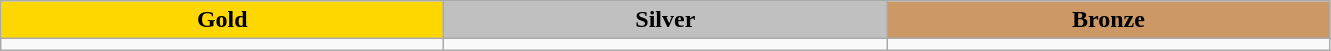<table class="wikitable">
<tr align="center">
<td bgcolor="gold" style="width:18em"><strong>Gold</strong></td>
<td bgcolor="silver" style="width:18em"><strong>Silver</strong></td>
<td bgcolor="CC9966" style="width:18em"><strong>Bronze</strong></td>
</tr>
<tr valign="top">
<td></td>
<td></td>
<td></td>
</tr>
</table>
